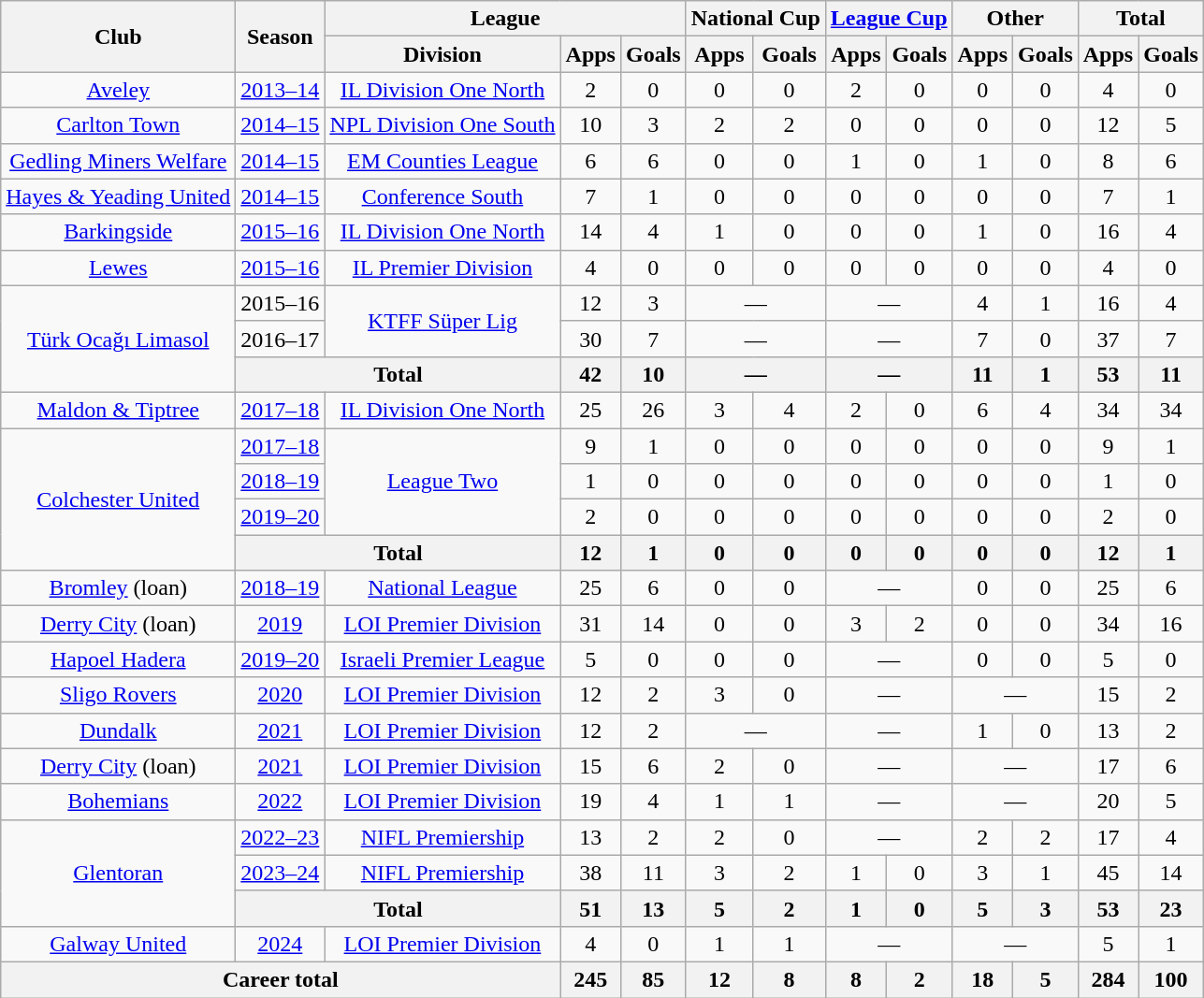<table class=wikitable style="text-align: center;">
<tr>
<th rowspan=2>Club</th>
<th rowspan=2>Season</th>
<th colspan=3>League</th>
<th colspan=2>National Cup</th>
<th colspan=2><a href='#'>League Cup</a></th>
<th colspan=2>Other</th>
<th colspan=2>Total</th>
</tr>
<tr>
<th>Division</th>
<th>Apps</th>
<th>Goals</th>
<th>Apps</th>
<th>Goals</th>
<th>Apps</th>
<th>Goals</th>
<th>Apps</th>
<th>Goals</th>
<th>Apps</th>
<th>Goals</th>
</tr>
<tr>
<td><a href='#'>Aveley</a></td>
<td><a href='#'>2013–14</a></td>
<td><a href='#'>IL Division One North</a></td>
<td>2</td>
<td>0</td>
<td>0</td>
<td>0</td>
<td>2</td>
<td>0</td>
<td>0</td>
<td>0</td>
<td>4</td>
<td>0</td>
</tr>
<tr>
<td><a href='#'>Carlton Town</a></td>
<td><a href='#'>2014–15</a></td>
<td><a href='#'>NPL Division One South</a></td>
<td>10</td>
<td>3</td>
<td>2</td>
<td>2</td>
<td>0</td>
<td>0</td>
<td>0</td>
<td>0</td>
<td>12</td>
<td>5</td>
</tr>
<tr>
<td><a href='#'>Gedling Miners Welfare</a></td>
<td><a href='#'>2014–15</a></td>
<td><a href='#'>EM Counties League</a></td>
<td>6</td>
<td>6</td>
<td>0</td>
<td>0</td>
<td>1</td>
<td>0</td>
<td>1</td>
<td>0</td>
<td>8</td>
<td>6</td>
</tr>
<tr>
<td><a href='#'>Hayes & Yeading United</a></td>
<td><a href='#'>2014–15</a></td>
<td><a href='#'>Conference South</a></td>
<td>7</td>
<td>1</td>
<td>0</td>
<td>0</td>
<td>0</td>
<td>0</td>
<td>0</td>
<td>0</td>
<td>7</td>
<td>1</td>
</tr>
<tr>
<td><a href='#'>Barkingside</a></td>
<td><a href='#'>2015–16</a></td>
<td><a href='#'>IL Division One North</a></td>
<td>14</td>
<td>4</td>
<td>1</td>
<td>0</td>
<td>0</td>
<td>0</td>
<td>1</td>
<td>0</td>
<td>16</td>
<td>4</td>
</tr>
<tr>
<td><a href='#'>Lewes</a></td>
<td><a href='#'>2015–16</a></td>
<td><a href='#'>IL Premier Division</a></td>
<td>4</td>
<td>0</td>
<td>0</td>
<td>0</td>
<td>0</td>
<td>0</td>
<td>0</td>
<td>0</td>
<td>4</td>
<td>0</td>
</tr>
<tr>
<td rowspan="3"><a href='#'>Türk Ocağı Limasol</a></td>
<td>2015–16</td>
<td rowspan="2"><a href='#'>KTFF Süper Lig</a></td>
<td>12</td>
<td>3</td>
<td colspan="2">—</td>
<td colspan="2">—</td>
<td>4</td>
<td>1</td>
<td>16</td>
<td>4</td>
</tr>
<tr>
<td>2016–17</td>
<td>30</td>
<td>7</td>
<td colspan="2">—</td>
<td colspan="2">—</td>
<td>7</td>
<td>0</td>
<td>37</td>
<td>7</td>
</tr>
<tr>
<th colspan="2">Total</th>
<th>42</th>
<th>10</th>
<th colspan="2">—</th>
<th colspan="2">—</th>
<th>11</th>
<th>1</th>
<th>53</th>
<th>11</th>
</tr>
<tr>
<td><a href='#'>Maldon & Tiptree</a></td>
<td><a href='#'>2017–18</a></td>
<td><a href='#'>IL Division One North</a></td>
<td>25</td>
<td>26</td>
<td>3</td>
<td>4</td>
<td>2</td>
<td>0</td>
<td>6</td>
<td>4</td>
<td>34</td>
<td>34</td>
</tr>
<tr>
<td rowspan=4><a href='#'>Colchester United</a></td>
<td><a href='#'>2017–18</a></td>
<td rowspan=3><a href='#'>League Two</a></td>
<td>9</td>
<td>1</td>
<td>0</td>
<td>0</td>
<td>0</td>
<td>0</td>
<td>0</td>
<td>0</td>
<td>9</td>
<td>1</td>
</tr>
<tr>
<td><a href='#'>2018–19</a></td>
<td>1</td>
<td>0</td>
<td>0</td>
<td>0</td>
<td>0</td>
<td>0</td>
<td>0</td>
<td>0</td>
<td>1</td>
<td>0</td>
</tr>
<tr>
<td><a href='#'>2019–20</a></td>
<td>2</td>
<td>0</td>
<td>0</td>
<td>0</td>
<td>0</td>
<td>0</td>
<td>0</td>
<td>0</td>
<td>2</td>
<td>0</td>
</tr>
<tr>
<th colspan="2">Total</th>
<th>12</th>
<th>1</th>
<th>0</th>
<th>0</th>
<th>0</th>
<th>0</th>
<th>0</th>
<th>0</th>
<th>12</th>
<th>1</th>
</tr>
<tr>
<td><a href='#'>Bromley</a> (loan)</td>
<td><a href='#'>2018–19</a></td>
<td><a href='#'>National League</a></td>
<td>25</td>
<td>6</td>
<td>0</td>
<td>0</td>
<td colspan="2">—</td>
<td>0</td>
<td>0</td>
<td>25</td>
<td>6</td>
</tr>
<tr>
<td><a href='#'>Derry City</a> (loan)</td>
<td><a href='#'>2019</a></td>
<td><a href='#'>LOI Premier Division</a></td>
<td>31</td>
<td>14</td>
<td>0</td>
<td>0</td>
<td>3</td>
<td>2</td>
<td>0</td>
<td>0</td>
<td>34</td>
<td>16</td>
</tr>
<tr>
<td><a href='#'>Hapoel Hadera</a></td>
<td><a href='#'>2019–20</a></td>
<td><a href='#'>Israeli Premier League</a></td>
<td>5</td>
<td>0</td>
<td>0</td>
<td>0</td>
<td colspan="2">—</td>
<td>0</td>
<td>0</td>
<td>5</td>
<td>0</td>
</tr>
<tr>
<td><a href='#'>Sligo Rovers</a></td>
<td><a href='#'>2020</a></td>
<td><a href='#'>LOI Premier Division</a></td>
<td>12</td>
<td>2</td>
<td>3</td>
<td>0</td>
<td colspan="2">—</td>
<td colspan="2">—</td>
<td>15</td>
<td>2</td>
</tr>
<tr>
<td><a href='#'>Dundalk</a></td>
<td><a href='#'>2021</a></td>
<td><a href='#'>LOI Premier Division</a></td>
<td>12</td>
<td>2</td>
<td colspan="2">—</td>
<td colspan="2">—</td>
<td>1</td>
<td>0</td>
<td>13</td>
<td>2</td>
</tr>
<tr>
<td><a href='#'>Derry City</a> (loan)</td>
<td><a href='#'>2021</a></td>
<td><a href='#'>LOI Premier Division</a></td>
<td>15</td>
<td>6</td>
<td>2</td>
<td>0</td>
<td colspan="2">—</td>
<td colspan="2">—</td>
<td>17</td>
<td>6</td>
</tr>
<tr>
<td><a href='#'>Bohemians</a></td>
<td><a href='#'>2022</a></td>
<td><a href='#'>LOI Premier Division</a></td>
<td>19</td>
<td>4</td>
<td>1</td>
<td>1</td>
<td colspan="2">—</td>
<td colspan="2">—</td>
<td>20</td>
<td>5</td>
</tr>
<tr>
<td rowspan=3><a href='#'>Glentoran</a></td>
<td><a href='#'>2022–23</a></td>
<td><a href='#'>NIFL Premiership</a></td>
<td>13</td>
<td>2</td>
<td>2</td>
<td>0</td>
<td colspan="2">—</td>
<td>2</td>
<td>2</td>
<td>17</td>
<td>4</td>
</tr>
<tr>
<td><a href='#'>2023–24</a></td>
<td><a href='#'>NIFL Premiership</a></td>
<td>38</td>
<td>11</td>
<td>3</td>
<td>2</td>
<td>1</td>
<td>0</td>
<td>3</td>
<td>1</td>
<td>45</td>
<td>14</td>
</tr>
<tr>
<th colspan="2">Total</th>
<th>51</th>
<th>13</th>
<th>5</th>
<th>2</th>
<th>1</th>
<th>0</th>
<th>5</th>
<th>3</th>
<th>53</th>
<th>23</th>
</tr>
<tr>
<td><a href='#'>Galway United</a></td>
<td><a href='#'>2024</a></td>
<td><a href='#'>LOI Premier Division</a></td>
<td>4</td>
<td>0</td>
<td>1</td>
<td>1</td>
<td colspan="2">—</td>
<td colspan="2">—</td>
<td>5</td>
<td>1</td>
</tr>
<tr>
<th colspan=3>Career total</th>
<th>245</th>
<th>85</th>
<th>12</th>
<th>8</th>
<th>8</th>
<th>2</th>
<th>18</th>
<th>5</th>
<th>284</th>
<th>100</th>
</tr>
</table>
